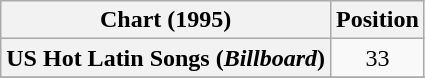<table class="wikitable plainrowheaders " style="text-align:center">
<tr>
<th scope="col">Chart (1995)</th>
<th scope="col">Position</th>
</tr>
<tr>
<th scope="row">US Hot Latin Songs (<em>Billboard</em>)</th>
<td align="center">33</td>
</tr>
<tr>
</tr>
</table>
